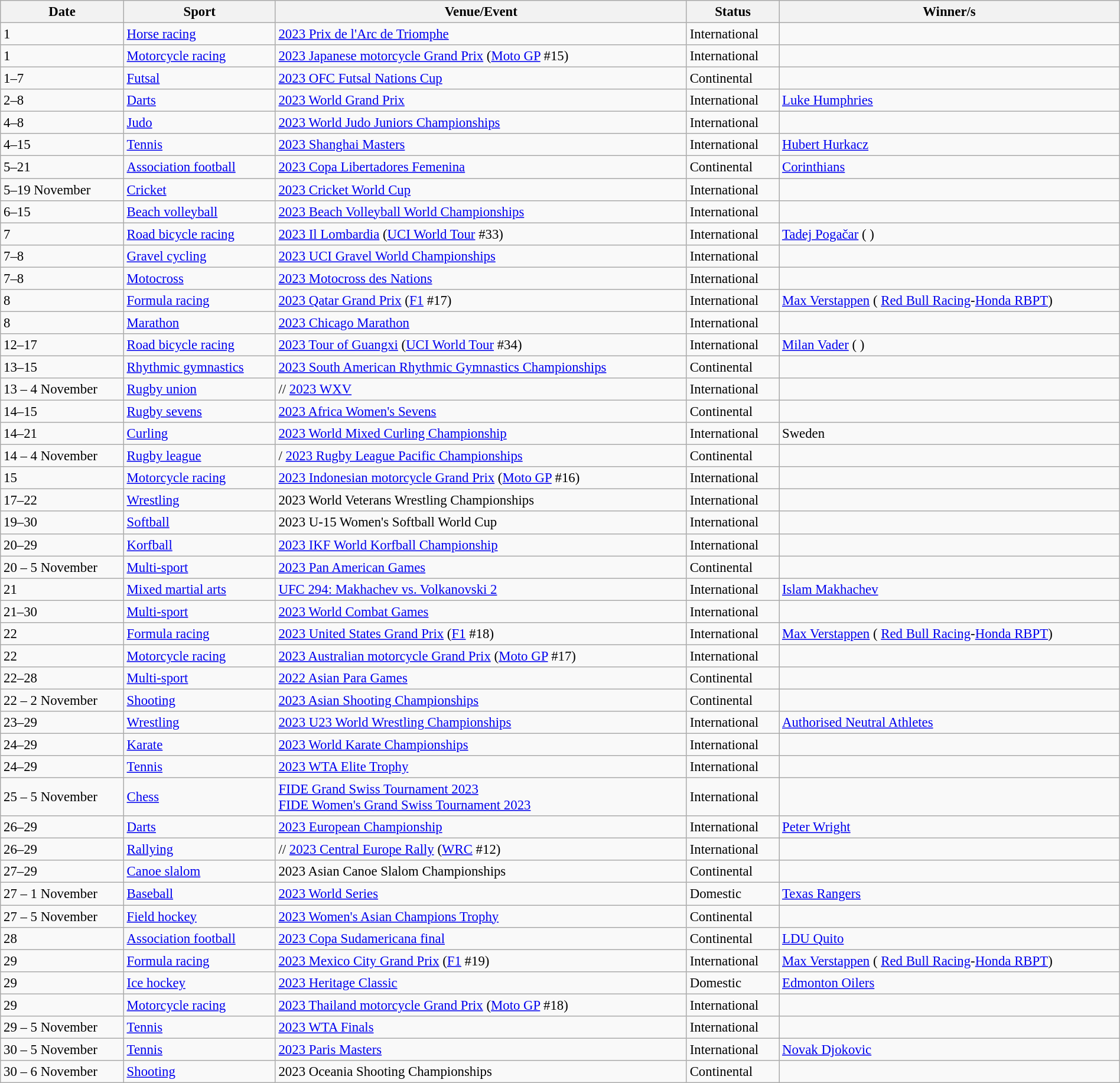<table class="wikitable source" style="font-size:95%; width: 100%">
<tr>
<th>Date</th>
<th>Sport</th>
<th>Venue/Event</th>
<th>Status</th>
<th>Winner/s</th>
</tr>
<tr>
<td>1</td>
<td><a href='#'>Horse racing</a></td>
<td> <a href='#'>2023 Prix de l'Arc de Triomphe</a></td>
<td>International</td>
<td></td>
</tr>
<tr>
<td>1</td>
<td><a href='#'>Motorcycle racing</a></td>
<td> <a href='#'>2023 Japanese motorcycle Grand Prix</a> (<a href='#'>Moto GP</a> #15)</td>
<td>International</td>
<td></td>
</tr>
<tr>
<td>1–7</td>
<td><a href='#'>Futsal</a></td>
<td> <a href='#'>2023 OFC Futsal Nations Cup</a></td>
<td>Continental</td>
<td></td>
</tr>
<tr>
<td>2–8</td>
<td><a href='#'>Darts</a></td>
<td> <a href='#'>2023 World Grand Prix</a></td>
<td>International</td>
<td> <a href='#'>Luke Humphries</a></td>
</tr>
<tr>
<td>4–8</td>
<td><a href='#'>Judo</a></td>
<td> <a href='#'>2023 World Judo Juniors Championships</a></td>
<td>International</td>
<td></td>
</tr>
<tr>
<td>4–15</td>
<td><a href='#'>Tennis</a></td>
<td> <a href='#'>2023 Shanghai Masters</a></td>
<td>International</td>
<td> <a href='#'>Hubert Hurkacz</a></td>
</tr>
<tr>
<td>5–21</td>
<td><a href='#'>Association football</a></td>
<td> <a href='#'>2023 Copa Libertadores Femenina</a></td>
<td>Continental</td>
<td> <a href='#'>Corinthians</a></td>
</tr>
<tr>
<td>5–19 November</td>
<td><a href='#'>Cricket</a></td>
<td> <a href='#'>2023 Cricket World Cup</a></td>
<td>International</td>
<td></td>
</tr>
<tr>
<td>6–15</td>
<td><a href='#'>Beach volleyball</a></td>
<td> <a href='#'>2023 Beach Volleyball World Championships</a></td>
<td>International</td>
<td></td>
</tr>
<tr>
<td>7</td>
<td><a href='#'>Road bicycle racing</a></td>
<td> <a href='#'>2023 Il Lombardia</a> (<a href='#'>UCI World Tour</a> #33)</td>
<td>International</td>
<td> <a href='#'>Tadej Pogačar</a> ( )</td>
</tr>
<tr>
<td>7–8</td>
<td><a href='#'>Gravel cycling</a></td>
<td> <a href='#'>2023 UCI Gravel World Championships</a></td>
<td>International</td>
<td></td>
</tr>
<tr>
<td>7–8</td>
<td><a href='#'>Motocross</a></td>
<td> <a href='#'>2023 Motocross des Nations</a></td>
<td>International</td>
<td></td>
</tr>
<tr>
<td>8</td>
<td><a href='#'>Formula racing</a></td>
<td> <a href='#'>2023 Qatar Grand Prix</a> (<a href='#'>F1</a> #17)</td>
<td>International</td>
<td> <a href='#'>Max Verstappen</a> ( <a href='#'>Red Bull Racing</a>-<a href='#'>Honda RBPT</a>)</td>
</tr>
<tr>
<td>8</td>
<td><a href='#'>Marathon</a></td>
<td> <a href='#'>2023 Chicago Marathon</a></td>
<td>International</td>
<td></td>
</tr>
<tr>
<td>12–17</td>
<td><a href='#'>Road bicycle racing</a></td>
<td> <a href='#'>2023 Tour of Guangxi</a> (<a href='#'>UCI World Tour</a> #34)</td>
<td>International</td>
<td> <a href='#'>Milan Vader</a> ( )</td>
</tr>
<tr>
<td>13–15</td>
<td><a href='#'>Rhythmic gymnastics</a></td>
<td> <a href='#'>2023 South American Rhythmic Gymnastics Championships</a></td>
<td>Continental</td>
<td></td>
</tr>
<tr>
<td>13 – 4 November</td>
<td><a href='#'>Rugby union</a></td>
<td>// <a href='#'>2023 WXV</a></td>
<td>International</td>
<td></td>
</tr>
<tr>
<td>14–15</td>
<td><a href='#'>Rugby sevens</a></td>
<td> <a href='#'>2023 Africa Women's Sevens</a></td>
<td>Continental</td>
<td></td>
</tr>
<tr>
<td>14–21</td>
<td><a href='#'>Curling</a></td>
<td> <a href='#'>2023 World Mixed Curling Championship</a></td>
<td>International</td>
<td> Sweden</td>
</tr>
<tr>
<td>14 – 4 November</td>
<td><a href='#'>Rugby league</a></td>
<td>/ <a href='#'>2023 Rugby League Pacific Championships</a></td>
<td>Continental</td>
<td></td>
</tr>
<tr>
<td>15</td>
<td><a href='#'>Motorcycle racing</a></td>
<td> <a href='#'>2023 Indonesian motorcycle Grand Prix</a> (<a href='#'>Moto GP</a> #16)</td>
<td>International</td>
<td></td>
</tr>
<tr>
<td>17–22</td>
<td><a href='#'>Wrestling</a></td>
<td> 2023 World Veterans Wrestling Championships</td>
<td>International</td>
<td></td>
</tr>
<tr>
<td>19–30</td>
<td><a href='#'>Softball</a></td>
<td> 2023 U-15 Women's Softball World Cup</td>
<td>International</td>
<td></td>
</tr>
<tr>
<td>20–29</td>
<td><a href='#'>Korfball</a></td>
<td> <a href='#'>2023 IKF World Korfball Championship</a></td>
<td>International</td>
<td></td>
</tr>
<tr>
<td>20 – 5 November</td>
<td><a href='#'>Multi-sport</a></td>
<td> <a href='#'>2023 Pan American Games</a></td>
<td>Continental</td>
<td></td>
</tr>
<tr>
<td>21</td>
<td><a href='#'>Mixed martial arts</a></td>
<td> <a href='#'>UFC 294: Makhachev vs. Volkanovski 2</a></td>
<td>International</td>
<td> <a href='#'>Islam Makhachev</a></td>
</tr>
<tr>
<td>21–30</td>
<td><a href='#'>Multi-sport</a></td>
<td> <a href='#'>2023 World Combat Games</a></td>
<td>International</td>
<td></td>
</tr>
<tr>
<td>22</td>
<td><a href='#'>Formula racing</a></td>
<td> <a href='#'>2023 United States Grand Prix</a> (<a href='#'>F1</a> #18)</td>
<td>International</td>
<td> <a href='#'>Max Verstappen</a> ( <a href='#'>Red Bull Racing</a>-<a href='#'>Honda RBPT</a>)</td>
</tr>
<tr>
<td>22</td>
<td><a href='#'>Motorcycle racing</a></td>
<td> <a href='#'>2023 Australian motorcycle Grand Prix</a> (<a href='#'>Moto GP</a> #17)</td>
<td>International</td>
<td></td>
</tr>
<tr>
<td>22–28</td>
<td><a href='#'>Multi-sport</a></td>
<td> <a href='#'>2022 Asian Para Games</a></td>
<td>Continental</td>
<td></td>
</tr>
<tr>
<td>22 – 2 November</td>
<td><a href='#'>Shooting</a></td>
<td> <a href='#'>2023 Asian Shooting Championships</a></td>
<td>Continental</td>
<td></td>
</tr>
<tr>
<td>23–29</td>
<td><a href='#'>Wrestling</a></td>
<td> <a href='#'>2023 U23 World Wrestling Championships</a></td>
<td>International</td>
<td><a href='#'>Authorised Neutral Athletes</a></td>
</tr>
<tr>
<td>24–29</td>
<td><a href='#'>Karate</a></td>
<td> <a href='#'>2023 World Karate Championships</a></td>
<td>International</td>
<td></td>
</tr>
<tr>
<td>24–29</td>
<td><a href='#'>Tennis</a></td>
<td> <a href='#'>2023 WTA Elite Trophy</a></td>
<td>International</td>
<td></td>
</tr>
<tr>
<td>25 – 5 November</td>
<td><a href='#'>Chess</a></td>
<td> <a href='#'>FIDE Grand Swiss Tournament 2023</a><br> <a href='#'>FIDE Women's Grand Swiss Tournament 2023</a></td>
<td>International</td>
<td></td>
</tr>
<tr>
<td>26–29</td>
<td><a href='#'>Darts</a></td>
<td> <a href='#'>2023 European Championship</a></td>
<td>International</td>
<td> <a href='#'>Peter Wright</a></td>
</tr>
<tr>
<td>26–29</td>
<td><a href='#'>Rallying</a></td>
<td>// <a href='#'>2023 Central Europe Rally</a> (<a href='#'>WRC</a> #12)</td>
<td>International</td>
<td></td>
</tr>
<tr>
<td>27–29</td>
<td><a href='#'>Canoe slalom</a></td>
<td> 2023 Asian Canoe Slalom Championships</td>
<td>Continental</td>
<td></td>
</tr>
<tr>
<td>27 – 1 November</td>
<td><a href='#'>Baseball</a></td>
<td> <a href='#'>2023 World Series</a></td>
<td>Domestic</td>
<td> <a href='#'>Texas Rangers</a></td>
</tr>
<tr>
<td>27 – 5 November</td>
<td><a href='#'>Field hockey</a></td>
<td> <a href='#'>2023 Women's Asian Champions Trophy</a></td>
<td>Continental</td>
<td></td>
</tr>
<tr>
<td>28</td>
<td><a href='#'>Association football</a></td>
<td> <a href='#'>2023 Copa Sudamericana final</a></td>
<td>Continental</td>
<td> <a href='#'>LDU Quito</a></td>
</tr>
<tr>
<td>29</td>
<td><a href='#'>Formula racing</a></td>
<td> <a href='#'>2023 Mexico City Grand Prix</a> (<a href='#'>F1</a> #19)</td>
<td>International</td>
<td> <a href='#'>Max Verstappen</a> ( <a href='#'>Red Bull Racing</a>-<a href='#'>Honda RBPT</a>)</td>
</tr>
<tr>
<td>29</td>
<td><a href='#'>Ice hockey</a></td>
<td> <a href='#'>2023 Heritage Classic</a></td>
<td>Domestic</td>
<td> <a href='#'>Edmonton Oilers</a></td>
</tr>
<tr>
<td>29</td>
<td><a href='#'>Motorcycle racing</a></td>
<td> <a href='#'>2023 Thailand motorcycle Grand Prix</a> (<a href='#'>Moto GP</a> #18)</td>
<td>International</td>
<td></td>
</tr>
<tr>
<td>29 – 5 November</td>
<td><a href='#'>Tennis</a></td>
<td> <a href='#'>2023 WTA Finals</a></td>
<td>International</td>
<td></td>
</tr>
<tr>
<td>30 – 5 November</td>
<td><a href='#'>Tennis</a></td>
<td> <a href='#'>2023 Paris Masters</a></td>
<td>International</td>
<td> <a href='#'>Novak Djokovic</a></td>
</tr>
<tr>
<td>30 – 6 November</td>
<td><a href='#'>Shooting</a></td>
<td> 2023 Oceania Shooting Championships</td>
<td>Continental</td>
<td></td>
</tr>
</table>
